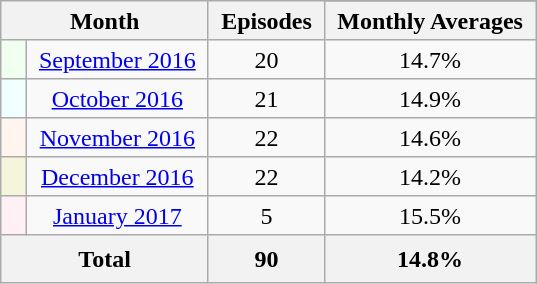<table class="wikitable plainrowheaders" style="text-align: center; line-height:25px;">
<tr class="wikitable" style="text-align: center;">
<th colspan="2" rowspan="2" style="padding: 0 8px;">Month</th>
<th rowspan="2" style="padding: 0 8px;">Episodes</th>
</tr>
<tr>
<th style="padding: 0 8px;">Monthly Averages</th>
</tr>
<tr>
<td style="padding: 0 8px; background:#F0FFF0;"></td>
<td style="padding: 0 8px;" '><a href='#'>September 2016</a></td>
<td style="padding: 0 8px;">20</td>
<td style="padding: 0 8px;">14.7%</td>
</tr>
<tr>
<td style="padding: 0 8px; background:#F0FFFF;"></td>
<td style="padding: 0 8px;" '><a href='#'>October 2016</a></td>
<td style="padding: 0 8px;">21</td>
<td style="padding: 0 8px;">14.9%</td>
</tr>
<tr>
<td style="padding: 0 8px; background:#FFF5EE;"></td>
<td style="padding: 0 8px;" '><a href='#'>November 2016</a></td>
<td style="padding: 0 8px;">22</td>
<td style="padding: 0 8px;">14.6%</td>
</tr>
<tr>
<td style="padding: 0 8px; background:#F5F5DC;"></td>
<td style="padding: 0 8px;" '><a href='#'>December 2016</a></td>
<td style="padding: 0 8px;">22</td>
<td style="padding: 0 8px;">14.2%</td>
</tr>
<tr>
<td style="padding: 0 8px; background:#FFF0F5;"></td>
<td style="padding: 0 8px;" '><a href='#'>January 2017</a></td>
<td style="padding: 0 8px;">5</td>
<td style="padding: 0 8px;">15.5%</td>
</tr>
<tr>
<th colspan="2">Total</th>
<th colspan="1">90</th>
<th colspan="2">14.8%</th>
</tr>
</table>
